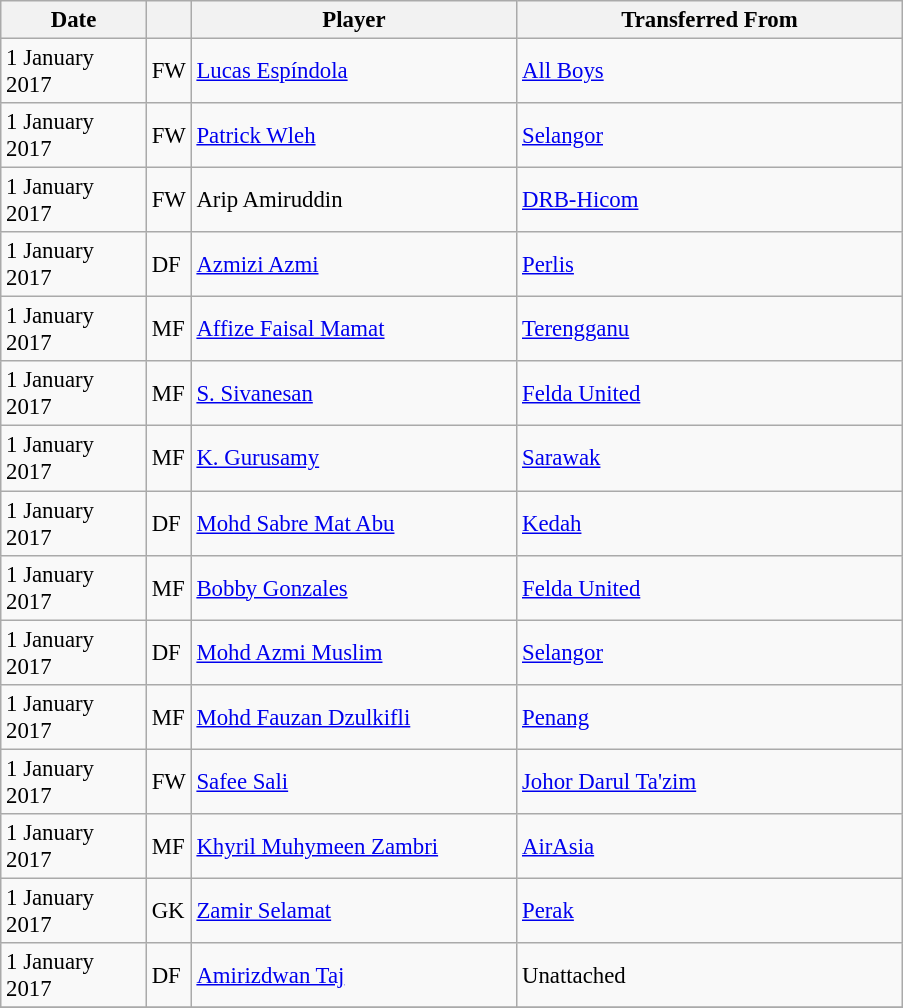<table class="wikitable plainrowheaders sortable" style="font-size:95%">
<tr>
<th scope=col style="width:90px;"><strong>Date</strong></th>
<th></th>
<th scope=col style="width:210px;"><strong>Player</strong></th>
<th scope=col style="width:250px;"><strong>Transferred From</strong></th>
</tr>
<tr>
<td>1 January 2017</td>
<td>FW</td>
<td> <a href='#'>Lucas Espíndola</a></td>
<td> <a href='#'>All Boys</a></td>
</tr>
<tr>
<td>1 January 2017</td>
<td>FW</td>
<td> <a href='#'>Patrick Wleh</a></td>
<td> <a href='#'>Selangor</a></td>
</tr>
<tr>
<td>1 January 2017</td>
<td>FW</td>
<td> Arip Amiruddin</td>
<td> <a href='#'>DRB-Hicom</a></td>
</tr>
<tr>
<td>1 January 2017</td>
<td>DF</td>
<td> <a href='#'>Azmizi Azmi</a></td>
<td> <a href='#'>Perlis</a></td>
</tr>
<tr>
<td>1 January 2017</td>
<td>MF</td>
<td> <a href='#'>Affize Faisal Mamat</a></td>
<td> <a href='#'>Terengganu</a></td>
</tr>
<tr>
<td>1 January 2017</td>
<td>MF</td>
<td> <a href='#'>S. Sivanesan</a></td>
<td> <a href='#'>Felda United</a></td>
</tr>
<tr>
<td>1 January 2017</td>
<td>MF</td>
<td> <a href='#'>K. Gurusamy</a></td>
<td> <a href='#'>Sarawak</a></td>
</tr>
<tr>
<td>1 January 2017</td>
<td>DF</td>
<td> <a href='#'>Mohd Sabre Mat Abu</a></td>
<td> <a href='#'>Kedah</a></td>
</tr>
<tr>
<td>1 January 2017</td>
<td>MF</td>
<td> <a href='#'>Bobby Gonzales</a></td>
<td> <a href='#'>Felda United</a></td>
</tr>
<tr>
<td>1 January 2017</td>
<td>DF</td>
<td> <a href='#'>Mohd Azmi Muslim</a></td>
<td> <a href='#'>Selangor</a></td>
</tr>
<tr>
<td>1 January 2017</td>
<td>MF</td>
<td> <a href='#'>Mohd Fauzan Dzulkifli</a></td>
<td> <a href='#'>Penang</a></td>
</tr>
<tr>
<td>1 January 2017</td>
<td>FW</td>
<td> <a href='#'>Safee Sali</a></td>
<td> <a href='#'>Johor Darul Ta'zim</a></td>
</tr>
<tr>
<td>1 January 2017</td>
<td>MF</td>
<td> <a href='#'>Khyril Muhymeen Zambri</a></td>
<td> <a href='#'>AirAsia</a></td>
</tr>
<tr>
<td>1 January 2017</td>
<td>GK</td>
<td> <a href='#'>Zamir Selamat</a></td>
<td> <a href='#'>Perak</a></td>
</tr>
<tr>
<td>1 January 2017</td>
<td>DF</td>
<td> <a href='#'>Amirizdwan Taj</a></td>
<td>Unattached</td>
</tr>
<tr>
</tr>
</table>
